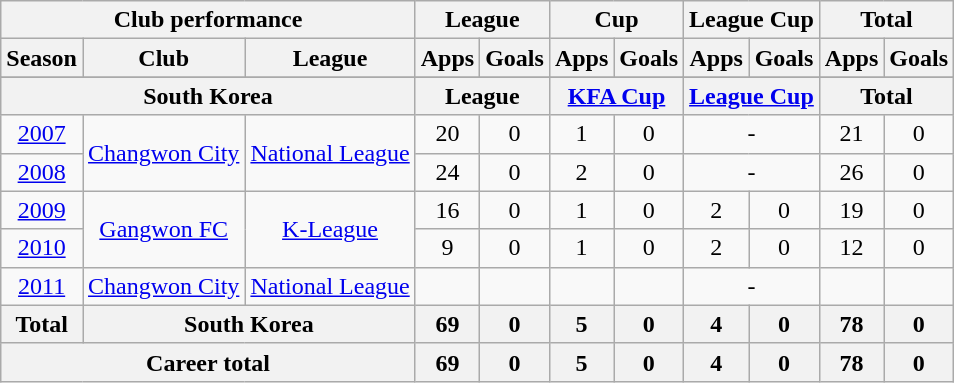<table class="wikitable" style="text-align:center">
<tr>
<th colspan=3>Club performance</th>
<th colspan=2>League</th>
<th colspan=2>Cup</th>
<th colspan=2>League Cup</th>
<th colspan=2>Total</th>
</tr>
<tr>
<th>Season</th>
<th>Club</th>
<th>League</th>
<th>Apps</th>
<th>Goals</th>
<th>Apps</th>
<th>Goals</th>
<th>Apps</th>
<th>Goals</th>
<th>Apps</th>
<th>Goals</th>
</tr>
<tr>
</tr>
<tr>
<th colspan=3>South Korea</th>
<th colspan=2>League</th>
<th colspan=2><a href='#'>KFA Cup</a></th>
<th colspan=2><a href='#'>League Cup</a></th>
<th colspan=2>Total</th>
</tr>
<tr>
<td><a href='#'>2007</a></td>
<td rowspan=2><a href='#'>Changwon City</a></td>
<td rowspan=2><a href='#'>National League</a></td>
<td>20</td>
<td>0</td>
<td>1</td>
<td>0</td>
<td colspan=2>-</td>
<td>21</td>
<td>0</td>
</tr>
<tr>
<td><a href='#'>2008</a></td>
<td>24</td>
<td>0</td>
<td>2</td>
<td>0</td>
<td colspan=2>-</td>
<td>26</td>
<td>0</td>
</tr>
<tr>
<td><a href='#'>2009</a></td>
<td rowspan=2><a href='#'>Gangwon FC</a></td>
<td rowspan=2><a href='#'>K-League</a></td>
<td>16</td>
<td>0</td>
<td>1</td>
<td>0</td>
<td>2</td>
<td>0</td>
<td>19</td>
<td>0</td>
</tr>
<tr>
<td><a href='#'>2010</a></td>
<td>9</td>
<td>0</td>
<td>1</td>
<td>0</td>
<td>2</td>
<td>0</td>
<td>12</td>
<td>0</td>
</tr>
<tr>
<td><a href='#'>2011</a></td>
<td rowspan=1><a href='#'>Changwon City</a></td>
<td rowspan=1><a href='#'>National League</a></td>
<td></td>
<td></td>
<td></td>
<td></td>
<td colspan=2>-</td>
<td></td>
<td></td>
</tr>
<tr>
<th rowspan=1>Total</th>
<th colspan=2>South Korea</th>
<th>69</th>
<th>0</th>
<th>5</th>
<th>0</th>
<th>4</th>
<th>0</th>
<th>78</th>
<th>0</th>
</tr>
<tr>
<th colspan=3>Career total</th>
<th>69</th>
<th>0</th>
<th>5</th>
<th>0</th>
<th>4</th>
<th>0</th>
<th>78</th>
<th>0</th>
</tr>
</table>
